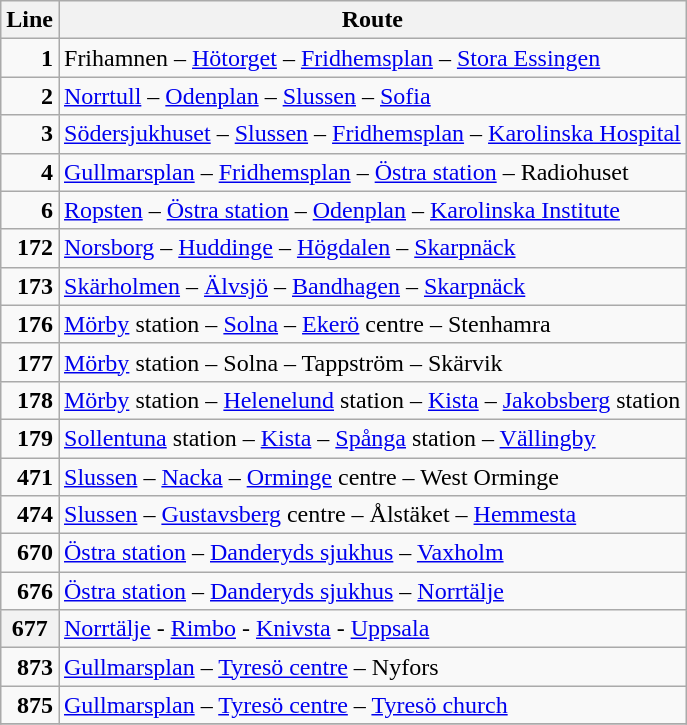<table class="wikitable">
<tr>
<th>Line</th>
<th>Route</th>
</tr>
<tr>
<td align="right"><strong>1</strong></td>
<td>Frihamnen – <a href='#'>Hötorget</a> – <a href='#'>Fridhemsplan</a> – <a href='#'>Stora Essingen</a></td>
</tr>
<tr>
<td align="right"><strong>2</strong></td>
<td><a href='#'>Norrtull</a> – <a href='#'>Odenplan</a> – <a href='#'>Slussen</a> – <a href='#'>Sofia</a></td>
</tr>
<tr>
<td align="right"><strong>3</strong></td>
<td><a href='#'>Södersjukhuset</a> – <a href='#'>Slussen</a> – <a href='#'>Fridhemsplan</a> – <a href='#'>Karolinska Hospital</a></td>
</tr>
<tr>
<td align="right"><strong>4</strong></td>
<td><a href='#'>Gullmarsplan</a> – <a href='#'>Fridhemsplan</a> – <a href='#'>Östra station</a> – Radiohuset</td>
</tr>
<tr>
<td align="right"><strong>6</strong></td>
<td><a href='#'>Ropsten</a> – <a href='#'>Östra station</a> – <a href='#'>Odenplan</a> – <a href='#'>Karolinska Institute</a></td>
</tr>
<tr>
<td align="right"><strong>172</strong></td>
<td><a href='#'>Norsborg</a> – <a href='#'>Huddinge</a> – <a href='#'>Högdalen</a> – <a href='#'>Skarpnäck</a></td>
</tr>
<tr>
<td align="right"><strong>173</strong></td>
<td><a href='#'>Skärholmen</a> – <a href='#'>Älvsjö</a> – <a href='#'>Bandhagen</a> – <a href='#'>Skarpnäck</a></td>
</tr>
<tr>
<td align="right"><strong>176</strong></td>
<td><a href='#'>Mörby</a> station – <a href='#'>Solna</a> – <a href='#'>Ekerö</a> centre – Stenhamra</td>
</tr>
<tr>
<td align="right"><strong>177</strong></td>
<td><a href='#'>Mörby</a> station – Solna – Tappström – Skärvik</td>
</tr>
<tr>
<td align="right"><strong>178</strong></td>
<td><a href='#'>Mörby</a> station – <a href='#'>Helenelund</a> station – <a href='#'>Kista</a> – <a href='#'>Jakobsberg</a> station</td>
</tr>
<tr>
<td align="right"><strong>179</strong></td>
<td><a href='#'>Sollentuna</a> station – <a href='#'>Kista</a> – <a href='#'>Spånga</a> station – <a href='#'>Vällingby</a></td>
</tr>
<tr>
<td align="right"><strong>471</strong></td>
<td><a href='#'>Slussen</a> – <a href='#'>Nacka</a> – <a href='#'>Orminge</a> centre – West Orminge</td>
</tr>
<tr>
<td align="right"><strong>474</strong></td>
<td><a href='#'>Slussen</a> – <a href='#'>Gustavsberg</a> centre – Ålstäket – <a href='#'>Hemmesta</a></td>
</tr>
<tr>
<td align="right"><strong>670</strong></td>
<td><a href='#'>Östra station</a> – <a href='#'>Danderyds sjukhus</a> – <a href='#'>Vaxholm</a></td>
</tr>
<tr>
<td align="right"><strong>676</strong></td>
<td><a href='#'>Östra station</a> – <a href='#'>Danderyds sjukhus</a> – <a href='#'>Norrtälje</a></td>
</tr>
<tr>
<th><strong>677</strong></th>
<td><a href='#'>Norrtälje</a> - <a href='#'>Rimbo</a> - <a href='#'>Knivsta</a> - <a href='#'>Uppsala</a></td>
</tr>
<tr>
<td align="right"><strong>873</strong></td>
<td><a href='#'>Gullmarsplan</a> – <a href='#'>Tyresö centre</a> – Nyfors</td>
</tr>
<tr>
<td align="right"><strong>875</strong></td>
<td><a href='#'>Gullmarsplan</a> – <a href='#'>Tyresö centre</a> – <a href='#'>Tyresö church</a></td>
</tr>
<tr>
</tr>
</table>
